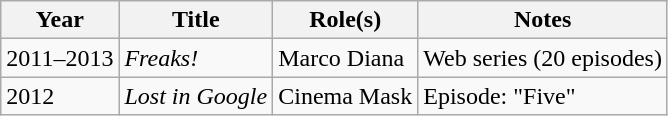<table class="wikitable plainrowheaders sortable">
<tr>
<th scope="col">Year</th>
<th scope="col">Title</th>
<th scope="col">Role(s)</th>
<th scope="col" class="unsortable">Notes</th>
</tr>
<tr>
<td>2011–2013</td>
<td><em>Freaks!</em></td>
<td>Marco Diana</td>
<td>Web series (20 episodes)</td>
</tr>
<tr>
<td>2012</td>
<td><em>Lost in Google</em></td>
<td>Cinema Mask</td>
<td>Episode: "Five"</td>
</tr>
</table>
